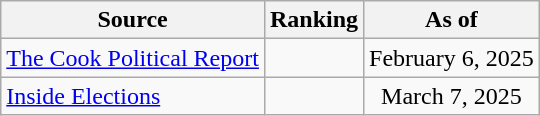<table class="wikitable" style="text-align:center">
<tr>
<th>Source</th>
<th>Ranking</th>
<th>As of</th>
</tr>
<tr>
<td align=left><a href='#'>The Cook Political Report</a></td>
<td></td>
<td>February 6, 2025</td>
</tr>
<tr>
<td align=left><a href='#'>Inside Elections</a></td>
<td></td>
<td>March 7, 2025</td>
</tr>
</table>
